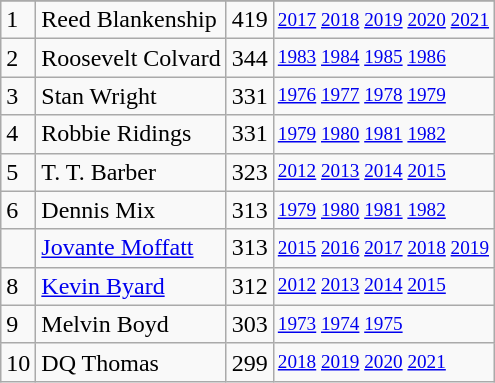<table class="wikitable">
<tr>
</tr>
<tr>
<td>1</td>
<td>Reed Blankenship</td>
<td>419</td>
<td style="font-size:80%;"><a href='#'>2017</a> <a href='#'>2018</a> <a href='#'>2019</a> <a href='#'>2020</a> <a href='#'>2021</a></td>
</tr>
<tr>
<td>2</td>
<td>Roosevelt Colvard</td>
<td>344</td>
<td style="font-size:80%;"><a href='#'>1983</a> <a href='#'>1984</a> <a href='#'>1985</a> <a href='#'>1986</a></td>
</tr>
<tr>
<td>3</td>
<td>Stan Wright</td>
<td>331</td>
<td style="font-size:80%;"><a href='#'>1976</a> <a href='#'>1977</a> <a href='#'>1978</a> <a href='#'>1979</a></td>
</tr>
<tr>
<td>4</td>
<td>Robbie Ridings</td>
<td>331</td>
<td style="font-size:80%;"><a href='#'>1979</a> <a href='#'>1980</a> <a href='#'>1981</a> <a href='#'>1982</a></td>
</tr>
<tr>
<td>5</td>
<td>T. T. Barber</td>
<td>323</td>
<td style="font-size:80%;"><a href='#'>2012</a> <a href='#'>2013</a> <a href='#'>2014</a> <a href='#'>2015</a></td>
</tr>
<tr>
<td>6</td>
<td>Dennis Mix</td>
<td>313</td>
<td style="font-size:80%;"><a href='#'>1979</a> <a href='#'>1980</a> <a href='#'>1981</a> <a href='#'>1982</a></td>
</tr>
<tr>
<td></td>
<td><a href='#'>Jovante Moffatt</a></td>
<td>313</td>
<td style="font-size:80%;"><a href='#'>2015</a> <a href='#'>2016</a> <a href='#'>2017</a> <a href='#'>2018</a> <a href='#'>2019</a></td>
</tr>
<tr>
<td>8</td>
<td><a href='#'>Kevin Byard</a></td>
<td>312</td>
<td style="font-size:80%;"><a href='#'>2012</a> <a href='#'>2013</a> <a href='#'>2014</a> <a href='#'>2015</a></td>
</tr>
<tr>
<td>9</td>
<td>Melvin Boyd</td>
<td>303</td>
<td style="font-size:80%;"><a href='#'>1973</a> <a href='#'>1974</a> <a href='#'>1975</a></td>
</tr>
<tr>
<td>10</td>
<td>DQ Thomas</td>
<td>299</td>
<td style="font-size:80%;"><a href='#'>2018</a> <a href='#'>2019</a> <a href='#'>2020</a> <a href='#'>2021</a></td>
</tr>
</table>
